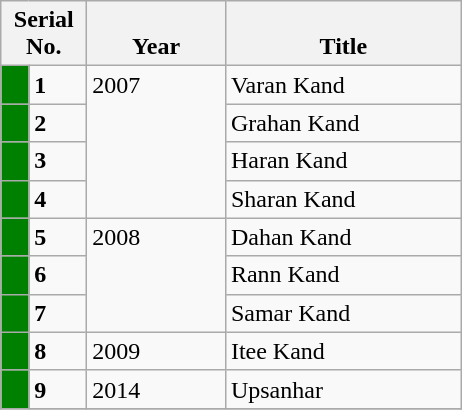<table class="wikitable sortable">
<tr>
<th style="vertical-align:bottom; width:50px;" class="unsortable" ! colspan="2">Serial No.</th>
<th style="vertical-align:bottom; width:85px;">Year</th>
<th style="vertical-align:bottom; width:150px;" class="unsortable">Title</th>
</tr>
<tr style="vertical-align:top;">
<td style="background: #008000;"></td>
<td><strong>1</strong></td>
<td rowspan=4>2007</td>
<td>Varan Kand</td>
</tr>
<tr style="vertical-align:top;">
<td style="background: #008000;"></td>
<td><strong>2</strong></td>
<td>Grahan Kand</td>
</tr>
<tr style="vertical-align:top;">
<td style="background: #008000;"></td>
<td><strong>3</strong></td>
<td>Haran Kand</td>
</tr>
<tr style="vertical-align:top;">
<td style="background: #008000;"></td>
<td><strong>4</strong></td>
<td>Sharan Kand</td>
</tr>
<tr style="vertical-align:top;">
<td style="background: #008000;"></td>
<td><strong>5</strong></td>
<td rowspan=3>2008</td>
<td>Dahan Kand</td>
</tr>
<tr style="vertical-align:top;">
<td style="background: #008000;"></td>
<td><strong>6</strong></td>
<td>Rann Kand</td>
</tr>
<tr style="vertical-align:top;">
<td style="background: #008000;"></td>
<td><strong>7</strong></td>
<td>Samar Kand</td>
</tr>
<tr style="vertical-align:top;">
<td style="background: #008000;"></td>
<td><strong>8</strong></td>
<td>2009</td>
<td>Itee Kand</td>
</tr>
<tr style="vertical-align:top;">
<td style="background: #008000;"></td>
<td><strong>9</strong></td>
<td>2014</td>
<td>Upsanhar</td>
</tr>
<tr style="vertical-align:top;">
</tr>
</table>
